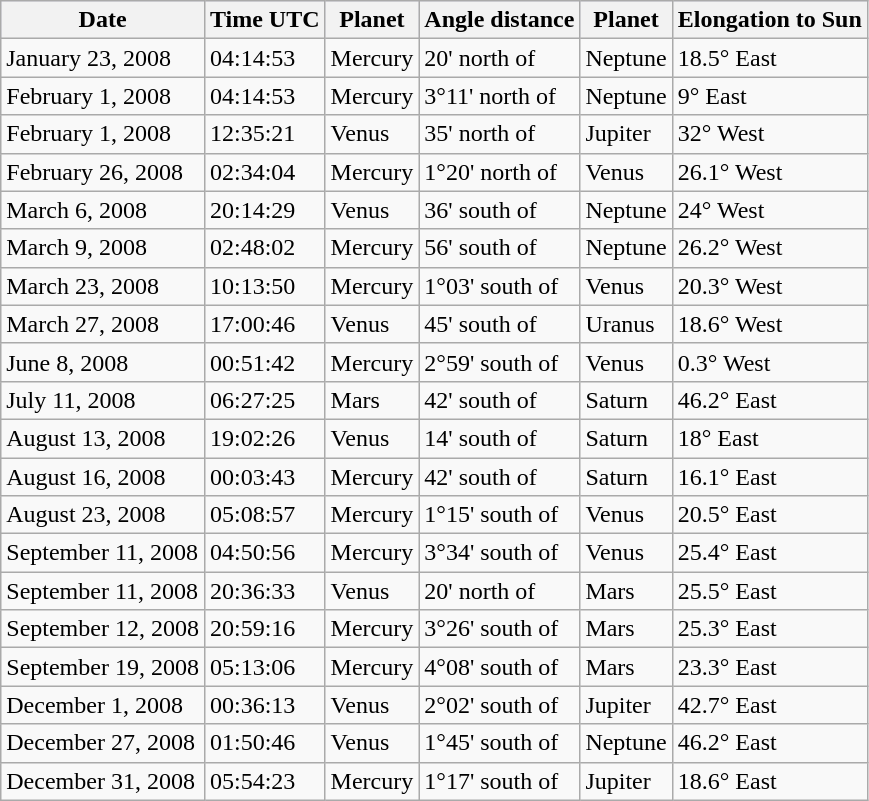<table class="wikitable sortable">
<tr bgcolor="#ddddff" align="center" valign="top">
<th>Date</th>
<th>Time UTC</th>
<th>Planet</th>
<th>Angle distance</th>
<th>Planet</th>
<th>Elongation to Sun</th>
</tr>
<tr>
<td>January 23, 2008</td>
<td>04:14:53</td>
<td>Mercury</td>
<td>20' north of</td>
<td>Neptune</td>
<td>18.5° East</td>
</tr>
<tr>
<td>February 1, 2008</td>
<td>04:14:53</td>
<td>Mercury</td>
<td>3°11' north of</td>
<td>Neptune</td>
<td>9° East</td>
</tr>
<tr>
<td>February 1, 2008</td>
<td>12:35:21</td>
<td>Venus</td>
<td>35' north of</td>
<td>Jupiter</td>
<td>32° West</td>
</tr>
<tr>
<td>February 26, 2008</td>
<td>02:34:04</td>
<td>Mercury</td>
<td>1°20' north of</td>
<td>Venus</td>
<td>26.1° West</td>
</tr>
<tr>
<td>March 6, 2008</td>
<td>20:14:29</td>
<td>Venus</td>
<td>36' south of</td>
<td>Neptune</td>
<td>24° West</td>
</tr>
<tr>
<td>March 9, 2008</td>
<td>02:48:02</td>
<td>Mercury</td>
<td>56' south of</td>
<td>Neptune</td>
<td>26.2° West</td>
</tr>
<tr>
<td>March 23, 2008</td>
<td>10:13:50</td>
<td>Mercury</td>
<td>1°03' south of</td>
<td>Venus</td>
<td>20.3° West</td>
</tr>
<tr>
<td>March 27, 2008</td>
<td>17:00:46</td>
<td>Venus</td>
<td>45' south of</td>
<td>Uranus</td>
<td>18.6° West</td>
</tr>
<tr>
<td>June 8, 2008</td>
<td>00:51:42</td>
<td>Mercury</td>
<td>2°59' south of</td>
<td>Venus</td>
<td>0.3° West</td>
</tr>
<tr>
<td>July 11, 2008</td>
<td>06:27:25</td>
<td>Mars</td>
<td>42' south of</td>
<td>Saturn</td>
<td>46.2° East</td>
</tr>
<tr>
<td>August 13, 2008</td>
<td>19:02:26</td>
<td>Venus</td>
<td>14' south of</td>
<td>Saturn</td>
<td>18° East</td>
</tr>
<tr>
<td>August 16, 2008</td>
<td>00:03:43</td>
<td>Mercury</td>
<td>42' south of</td>
<td>Saturn</td>
<td>16.1° East</td>
</tr>
<tr>
<td>August 23, 2008</td>
<td>05:08:57</td>
<td>Mercury</td>
<td>1°15' south of</td>
<td>Venus</td>
<td>20.5° East</td>
</tr>
<tr>
<td>September 11, 2008</td>
<td>04:50:56</td>
<td>Mercury</td>
<td>3°34' south of</td>
<td>Venus</td>
<td>25.4° East</td>
</tr>
<tr>
<td>September 11, 2008</td>
<td>20:36:33</td>
<td>Venus</td>
<td>20' north of</td>
<td>Mars</td>
<td>25.5° East</td>
</tr>
<tr>
<td>September 12, 2008</td>
<td>20:59:16</td>
<td>Mercury</td>
<td>3°26' south of</td>
<td>Mars</td>
<td>25.3° East</td>
</tr>
<tr>
<td>September 19, 2008</td>
<td>05:13:06</td>
<td>Mercury</td>
<td>4°08' south of</td>
<td>Mars</td>
<td>23.3° East</td>
</tr>
<tr>
<td>December 1, 2008</td>
<td>00:36:13</td>
<td>Venus</td>
<td>2°02' south of</td>
<td>Jupiter</td>
<td>42.7° East</td>
</tr>
<tr>
<td>December 27, 2008</td>
<td>01:50:46</td>
<td>Venus</td>
<td>1°45' south of</td>
<td>Neptune</td>
<td>46.2° East</td>
</tr>
<tr>
<td>December 31, 2008</td>
<td>05:54:23</td>
<td>Mercury</td>
<td>1°17' south of</td>
<td>Jupiter</td>
<td>18.6° East</td>
</tr>
</table>
